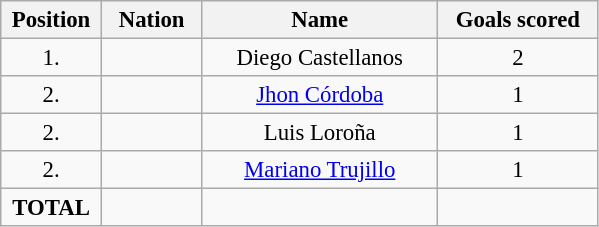<table class="wikitable" style="font-size: 95%; text-align: center;">
<tr>
<th width=60>Position</th>
<th width=60>Nation</th>
<th width=150>Name</th>
<th width=100>Goals scored</th>
</tr>
<tr>
<td>1.</td>
<td></td>
<td>Diego Castellanos</td>
<td>2</td>
</tr>
<tr>
<td>2.</td>
<td></td>
<td><a href='#'>Jhon Córdoba</a></td>
<td>1</td>
</tr>
<tr>
<td>2.</td>
<td></td>
<td>Luis Loroña</td>
<td>1</td>
</tr>
<tr>
<td>2.</td>
<td></td>
<td><a href='#'>Mariano Trujillo</a></td>
<td>1</td>
</tr>
<tr>
<td><strong>TOTAL</strong></td>
<td></td>
<td></td>
<td></td>
</tr>
</table>
